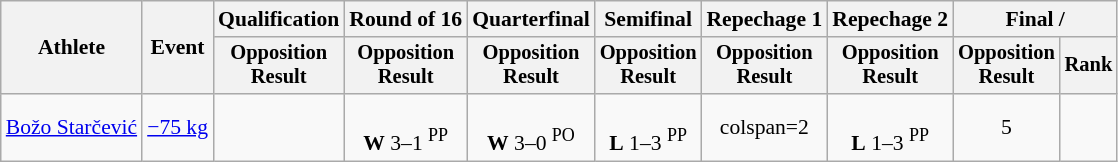<table class="wikitable" style="font-size:90%">
<tr>
<th rowspan=2>Athlete</th>
<th rowspan=2>Event</th>
<th>Qualification</th>
<th>Round of 16</th>
<th>Quarterfinal</th>
<th>Semifinal</th>
<th>Repechage 1</th>
<th>Repechage 2</th>
<th colspan=2>Final / </th>
</tr>
<tr style="font-size: 95%">
<th>Opposition<br>Result</th>
<th>Opposition<br>Result</th>
<th>Opposition<br>Result</th>
<th>Opposition<br>Result</th>
<th>Opposition<br>Result</th>
<th>Opposition<br>Result</th>
<th>Opposition<br>Result</th>
<th>Rank</th>
</tr>
<tr align=center>
<td align=left><a href='#'>Božo Starčević</a></td>
<td align=left><a href='#'>−75 kg</a></td>
<td></td>
<td><br><strong>W</strong> 3–1 <sup>PP</sup></td>
<td><br><strong>W</strong> 3–0 <sup>PO</sup></td>
<td><br><strong>L</strong> 1–3 <sup>PP</sup></td>
<td>colspan=2 </td>
<td><br><strong>L</strong> 1–3 <sup>PP</sup></td>
<td>5</td>
</tr>
</table>
